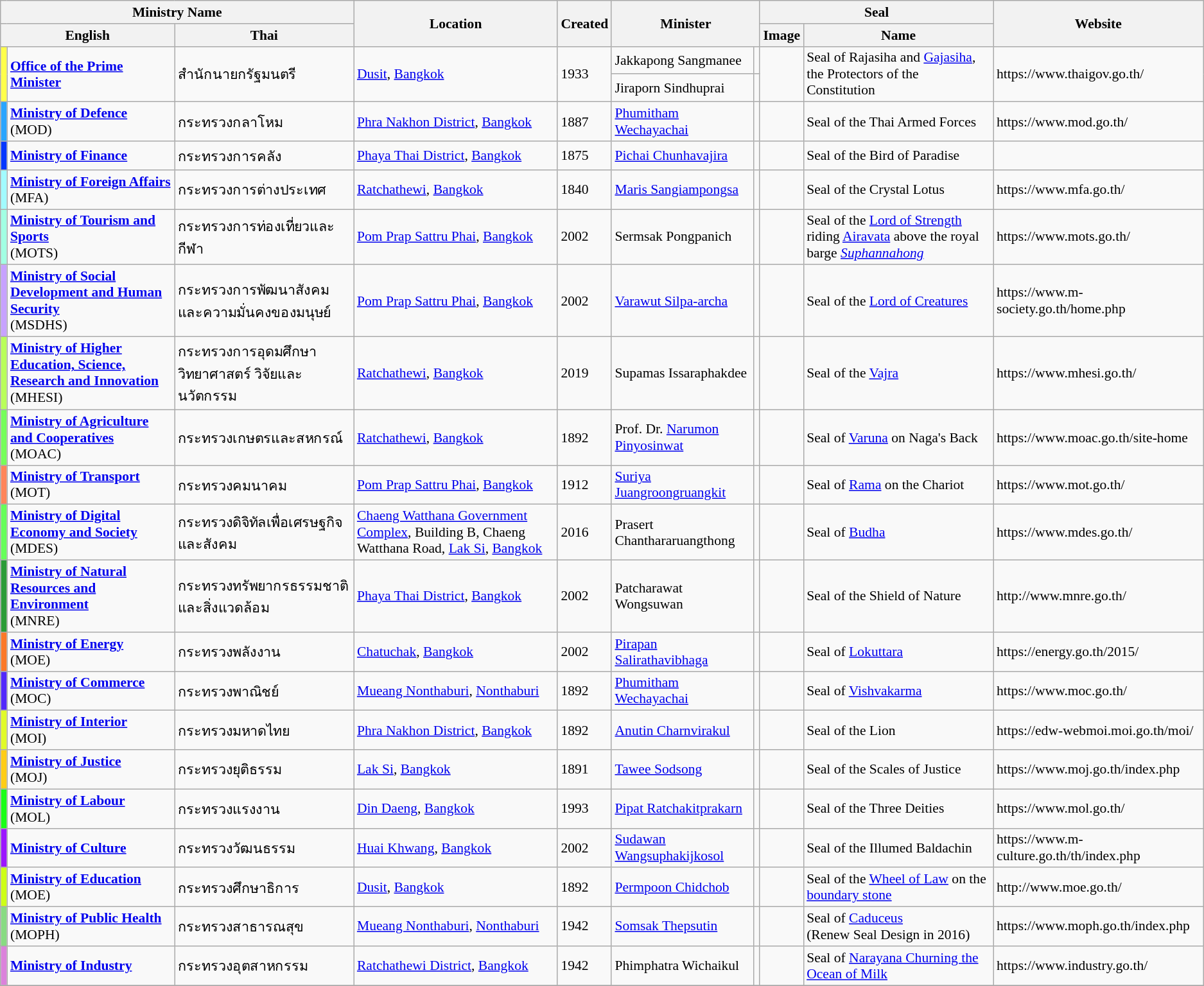<table class="wikitable sortable" style="font-size:90%;">
<tr>
<th colspan="3">Ministry Name</th>
<th rowspan="2">Location</th>
<th rowspan="2">Created</th>
<th colspan="2" rowspan="2">Minister</th>
<th colspan="2">Seal</th>
<th rowspan="2">Website</th>
</tr>
<tr>
<th colspan="2">English</th>
<th>Thai</th>
<th>Image</th>
<th>Name</th>
</tr>
<tr>
<th rowspan="2" style="background-color: #FFFF4A"></th>
<td rowspan="2"><strong><a href='#'>Office of the Prime Minister</a></strong></td>
<td rowspan="2">สำนักนายกรัฐมนตรี</td>
<td rowspan="2"><a href='#'>Dusit</a>, <a href='#'>Bangkok</a></td>
<td rowspan="2">1933</td>
<td>Jakkapong Sangmanee</td>
<td></td>
<td rowspan="2"></td>
<td rowspan="2">Seal of Rajasiha and <a href='#'>Gajasiha</a>, the Protectors of the Constitution</td>
<td rowspan="2">https://www.thaigov.go.th/</td>
</tr>
<tr>
<td>Jiraporn Sindhuprai</td>
<td></td>
</tr>
<tr>
<th style="background-color: #2AA5FF"></th>
<td><strong><a href='#'>Ministry of Defence</a></strong><br>(MOD)</td>
<td>กระทรวงกลาโหม</td>
<td><a href='#'>Phra Nakhon District</a>, <a href='#'>Bangkok</a></td>
<td>1887</td>
<td><a href='#'>Phumitham Wechayachai</a></td>
<td></td>
<td></td>
<td>Seal of the Thai Armed Forces</td>
<td>https://www.mod.go.th/</td>
</tr>
<tr>
<th style="background-color: #0637FF"></th>
<td><strong><a href='#'>Ministry of Finance</a></strong></td>
<td>กระทรวงการคลัง</td>
<td><a href='#'>Phaya Thai District</a>, <a href='#'>Bangkok</a></td>
<td>1875</td>
<td><a href='#'>Pichai Chunhavajira</a></td>
<td></td>
<td></td>
<td>Seal of the Bird of Paradise</td>
<td></td>
</tr>
<tr>
<th style="background-color: #A2FBFF"></th>
<td><strong><a href='#'>Ministry of Foreign Affairs</a></strong><br>(MFA)</td>
<td>กระทรวงการต่างประเทศ</td>
<td><a href='#'>Ratchathewi</a>, <a href='#'>Bangkok</a></td>
<td>1840</td>
<td><a href='#'>Maris Sangiampongsa</a></td>
<td></td>
<td></td>
<td>Seal of the Crystal Lotus</td>
<td>https://www.mfa.go.th/</td>
</tr>
<tr>
<th style="background-color: #A2FFE3"></th>
<td><strong><a href='#'>Ministry of Tourism and Sports</a></strong><br>(MOTS)</td>
<td>กระทรวงการท่องเที่ยวและกีฬา</td>
<td><a href='#'>Pom Prap Sattru Phai</a>, <a href='#'>Bangkok</a></td>
<td>2002</td>
<td>Sermsak Pongpanich</td>
<td></td>
<td></td>
<td>Seal of the <a href='#'>Lord of Strength</a> riding <a href='#'>Airavata</a> above the royal barge <a href='#'><em>Suphannahong</em></a></td>
<td>https://www.mots.go.th/</td>
</tr>
<tr>
<th style="background-color: #C7A2FF"></th>
<td><strong><a href='#'>Ministry of Social Development and Human Security</a></strong><br>(MSDHS)</td>
<td>กระทรวงการพัฒนาสังคมและความมั่นคงของมนุษย์</td>
<td><a href='#'>Pom Prap Sattru Phai</a>, <a href='#'>Bangkok</a></td>
<td>2002</td>
<td><a href='#'>Varawut Silpa-archa</a></td>
<td></td>
<td></td>
<td>Seal of the <a href='#'>Lord of Creatures</a></td>
<td>https://www.m-society.go.th/home.php</td>
</tr>
<tr>
<th style="background-color: #B9FF5A"></th>
<td><strong><a href='#'>Ministry of Higher Education, Science, Research and Innovation</a></strong><br>(MHESI)</td>
<td>กระทรวงการอุดมศึกษา วิทยาศาสตร์ วิจัยและนวัตกรรม</td>
<td><a href='#'>Ratchathewi</a>, <a href='#'>Bangkok</a></td>
<td>2019</td>
<td>Supamas Issaraphakdee</td>
<td></td>
<td></td>
<td>Seal of the <a href='#'>Vajra</a></td>
<td>https://www.mhesi.go.th/</td>
</tr>
<tr>
<th style="background-color: #75FF5A"></th>
<td><strong><a href='#'>Ministry of Agriculture and Cooperatives</a></strong><br>(MOAC)</td>
<td>กระทรวงเกษตรและสหกรณ์</td>
<td><a href='#'>Ratchathewi</a>, <a href='#'>Bangkok</a></td>
<td>1892</td>
<td>Prof. Dr. <a href='#'>Narumon Pinyosinwat</a></td>
<td></td>
<td></td>
<td>Seal of <a href='#'>Varuna</a> on Naga's Back</td>
<td>https://www.moac.go.th/site-home</td>
</tr>
<tr>
<th style="background-color: #FF855A"></th>
<td><strong><a href='#'>Ministry of Transport</a></strong><br>(MOT)</td>
<td>กระทรวงคมนาคม</td>
<td><a href='#'>Pom Prap Sattru Phai</a>, <a href='#'>Bangkok</a></td>
<td>1912</td>
<td><a href='#'>Suriya Juangroongruangkit</a></td>
<td></td>
<td></td>
<td>Seal of <a href='#'>Rama</a> on the Chariot</td>
<td>https://www.mot.go.th/</td>
</tr>
<tr>
<th style="background-color: #67FF5A"></th>
<td><strong><a href='#'>Ministry of Digital Economy and Society</a></strong><br>(MDES)</td>
<td>กระทรวงดิจิทัลเพื่อเศรษฐกิจและสังคม</td>
<td><a href='#'>Chaeng Watthana Government Complex</a>, Building B, Chaeng Watthana Road, <a href='#'>Lak Si</a>, <a href='#'>Bangkok</a></td>
<td>2016</td>
<td>Prasert Chanthararuangthong</td>
<td></td>
<td></td>
<td>Seal of <a href='#'>Budha</a></td>
<td>https://www.mdes.go.th/</td>
</tr>
<tr>
<th style="background-color: #2B9C37"></th>
<td><strong><a href='#'>Ministry of Natural Resources and Environment</a></strong><br>(MNRE)</td>
<td>กระทรวงทรัพยากรธรรมชาติและสิ่งแวดล้อม</td>
<td><a href='#'>Phaya Thai District</a>, <a href='#'>Bangkok</a></td>
<td>2002</td>
<td>Patcharawat Wongsuwan</td>
<td></td>
<td></td>
<td>Seal of the Shield of Nature</td>
<td>http://www.mnre.go.th/</td>
</tr>
<tr>
<th style="background-color: #FB7828"></th>
<td><strong><a href='#'>Ministry of Energy</a></strong><br>(MOE)</td>
<td>กระทรวงพลังงาน</td>
<td><a href='#'>Chatuchak</a>, <a href='#'>Bangkok</a></td>
<td>2002</td>
<td><a href='#'>Pirapan Salirathavibhaga</a></td>
<td></td>
<td></td>
<td>Seal of <a href='#'>Lokuttara</a></td>
<td>https://energy.go.th/2015/</td>
</tr>
<tr>
<th style="background-color: #5228FB"></th>
<td><strong><a href='#'>Ministry of Commerce</a></strong><br>(MOC)</td>
<td>กระทรวงพาณิชย์</td>
<td><a href='#'>Mueang Nonthaburi</a>, <a href='#'>Nonthaburi</a></td>
<td>1892</td>
<td><a href='#'>Phumitham Wechayachai</a></td>
<td></td>
<td></td>
<td>Seal of <a href='#'>Vishvakarma</a></td>
<td>https://www.moc.go.th/</td>
</tr>
<tr>
<th style="background-color: #E1FB28"></th>
<td><strong><a href='#'>Ministry of Interior</a></strong><br>(MOI)</td>
<td>กระทรวงมหาดไทย</td>
<td><a href='#'>Phra Nakhon District</a>, <a href='#'>Bangkok</a></td>
<td>1892</td>
<td><a href='#'>Anutin Charnvirakul</a></td>
<td></td>
<td></td>
<td>Seal of the Lion</td>
<td>https://edw-webmoi.moi.go.th/moi/</td>
</tr>
<tr>
<th style="background-color: #FFCD16"></th>
<td><strong><a href='#'>Ministry of Justice</a></strong><br>(MOJ)</td>
<td>กระทรวงยุติธรรม</td>
<td><a href='#'>Lak Si</a>, <a href='#'>Bangkok</a></td>
<td>1891</td>
<td><a href='#'>Tawee Sodsong</a></td>
<td></td>
<td></td>
<td>Seal of the Scales of Justice</td>
<td>https://www.moj.go.th/index.php</td>
</tr>
<tr>
<th style="background-color: #1AFF16"></th>
<td><strong><a href='#'>Ministry of Labour</a></strong><br>(MOL)</td>
<td>กระทรวงแรงงาน</td>
<td><a href='#'>Din Daeng</a>, <a href='#'>Bangkok</a></td>
<td>1993</td>
<td><a href='#'>Pipat Ratchakitprakarn</a></td>
<td></td>
<td></td>
<td>Seal of the Three Deities</td>
<td>https://www.mol.go.th/</td>
</tr>
<tr>
<th style="background-color: #9C16FF"></th>
<td><strong><a href='#'>Ministry of Culture</a></strong></td>
<td>กระทรวงวัฒนธรรม</td>
<td><a href='#'>Huai Khwang</a>, <a href='#'>Bangkok</a></td>
<td>2002</td>
<td><a href='#'>Sudawan Wangsuphakijkosol</a></td>
<td></td>
<td></td>
<td>Seal of the Illumed Baldachin</td>
<td>https://www.m-culture.go.th/th/index.php</td>
</tr>
<tr>
<th style="background-color: #CEFF16"></th>
<td><strong><a href='#'>Ministry of Education</a></strong><br>(MOE)</td>
<td>กระทรวงศึกษาธิการ</td>
<td><a href='#'>Dusit</a>, <a href='#'>Bangkok</a></td>
<td>1892</td>
<td><a href='#'>Permpoon Chidchob</a></td>
<td></td>
<td></td>
<td>Seal of the <a href='#'>Wheel of Law</a> on the <a href='#'>boundary stone</a></td>
<td>http://www.moe.go.th/</td>
</tr>
<tr>
<th style="background-color: #88DB82"></th>
<td><strong><a href='#'>Ministry of Public Health</a></strong><br>(MOPH)</td>
<td>กระทรวงสาธารณสุข</td>
<td><a href='#'>Mueang Nonthaburi</a>, <a href='#'>Nonthaburi</a></td>
<td>1942</td>
<td><a href='#'>Somsak Thepsutin</a></td>
<td></td>
<td></td>
<td>Seal of <a href='#'>Caduceus</a><br>(Renew Seal Design in 2016)</td>
<td>https://www.moph.go.th/index.php</td>
</tr>
<tr>
<th style="background-color: #DB82DB"></th>
<td><strong><a href='#'>Ministry of Industry</a></strong></td>
<td>กระทรวงอุตสาหกรรม</td>
<td><a href='#'>Ratchathewi District</a>, <a href='#'>Bangkok</a></td>
<td>1942</td>
<td>Phimphatra Wichaikul</td>
<td></td>
<td></td>
<td>Seal of <a href='#'>Narayana Churning the Ocean of Milk</a></td>
<td>https://www.industry.go.th/</td>
</tr>
<tr>
</tr>
</table>
